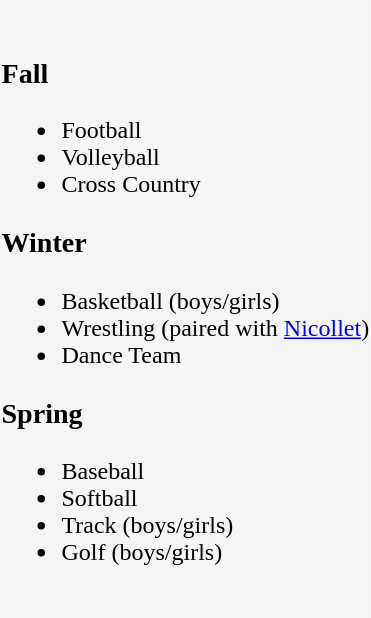<table>
<tr bgcolor="WhiteSmoke">
<td><br>
<h3>Fall</h3><ul><li>Football</li><li>Volleyball</li><li>Cross Country</li></ul><h3>Winter</h3><ul><li>Basketball (boys/girls)</li><li>Wrestling (paired with <a href='#'>Nicollet</a>)</li><li>Dance Team</li></ul><h3>Spring</h3><ul><li>Baseball</li><li>Softball</li><li>Track (boys/girls)</li><li>Golf (boys/girls)</li></ul><br></td>
</tr>
</table>
